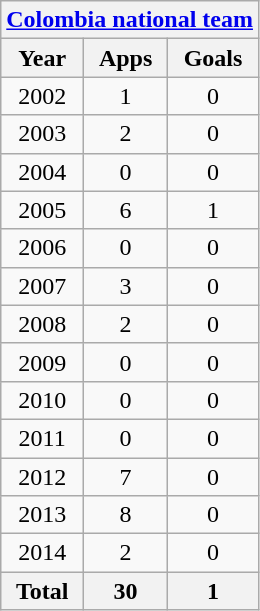<table class="wikitable" style="text-align:center">
<tr>
<th colspan=3><a href='#'>Colombia national team</a></th>
</tr>
<tr>
<th>Year</th>
<th>Apps</th>
<th>Goals</th>
</tr>
<tr>
<td>2002</td>
<td>1</td>
<td>0</td>
</tr>
<tr>
<td>2003</td>
<td>2</td>
<td>0</td>
</tr>
<tr>
<td>2004</td>
<td>0</td>
<td>0</td>
</tr>
<tr>
<td>2005</td>
<td>6</td>
<td>1</td>
</tr>
<tr>
<td>2006</td>
<td>0</td>
<td>0</td>
</tr>
<tr>
<td>2007</td>
<td>3</td>
<td>0</td>
</tr>
<tr>
<td>2008</td>
<td>2</td>
<td>0</td>
</tr>
<tr>
<td>2009</td>
<td>0</td>
<td>0</td>
</tr>
<tr>
<td>2010</td>
<td>0</td>
<td>0</td>
</tr>
<tr>
<td>2011</td>
<td>0</td>
<td>0</td>
</tr>
<tr>
<td>2012</td>
<td>7</td>
<td>0</td>
</tr>
<tr>
<td>2013</td>
<td>8</td>
<td>0</td>
</tr>
<tr>
<td>2014</td>
<td>2</td>
<td>0</td>
</tr>
<tr>
<th>Total</th>
<th>30</th>
<th>1</th>
</tr>
</table>
